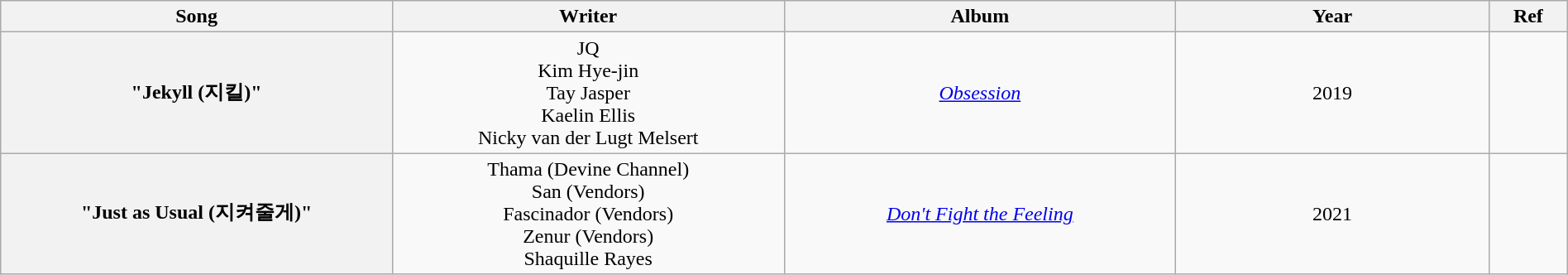<table class="wikitable" style="text-align:center; width:100%">
<tr>
<th style="width:25%">Song</th>
<th style="width:25%">Writer</th>
<th style="width:25%">Album</th>
<th style="width:20%">Year</th>
<th style="width:5%">Ref</th>
</tr>
<tr>
<th scope="row">"Jekyll (지킬)"</th>
<td>JQ<br>Kim Hye-jin<br>Tay Jasper<br>Kaelin Ellis<br>Nicky van der Lugt Melsert</td>
<td><em><a href='#'>Obsession</a></em></td>
<td>2019</td>
<td></td>
</tr>
<tr>
<th scope="row">"Just as Usual (지켜줄게)"</th>
<td>Thama (Devine Channel)<br>San (Vendors)<br>Fascinador (Vendors)<br>Zenur (Vendors)<br>Shaquille Rayes</td>
<td><em><a href='#'>Don't Fight the Feeling</a></em></td>
<td>2021</td>
<td></td>
</tr>
</table>
